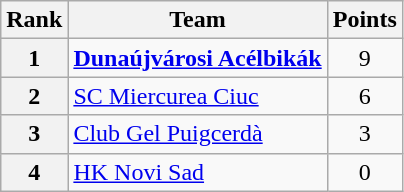<table class="wikitable" style="text-align: center;">
<tr>
<th>Rank</th>
<th>Team</th>
<th>Points</th>
</tr>
<tr>
<th>1</th>
<td style="text-align: left;"> <strong><a href='#'>Dunaújvárosi Acélbikák</a></strong></td>
<td>9</td>
</tr>
<tr>
<th>2</th>
<td style="text-align: left;"> <a href='#'>SC Miercurea Ciuc</a></td>
<td>6</td>
</tr>
<tr>
<th>3</th>
<td style="text-align: left;"> <a href='#'>Club Gel Puigcerdà</a></td>
<td>3</td>
</tr>
<tr>
<th>4</th>
<td style="text-align: left;"> <a href='#'>HK Novi Sad</a></td>
<td>0</td>
</tr>
</table>
